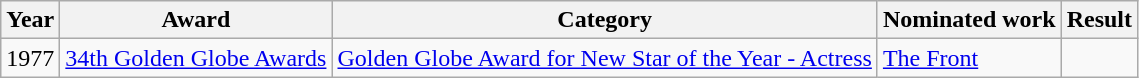<table class="wikitable sortable">
<tr>
<th>Year</th>
<th>Award</th>
<th>Category</th>
<th>Nominated work</th>
<th class="wikitable unsortable">Result</th>
</tr>
<tr>
<td>1977</td>
<td><a href='#'>34th Golden Globe Awards</a></td>
<td><a href='#'>Golden Globe Award for New Star of the Year - Actress</a></td>
<td><a href='#'>The Front</a></td>
<td></td>
</tr>
</table>
